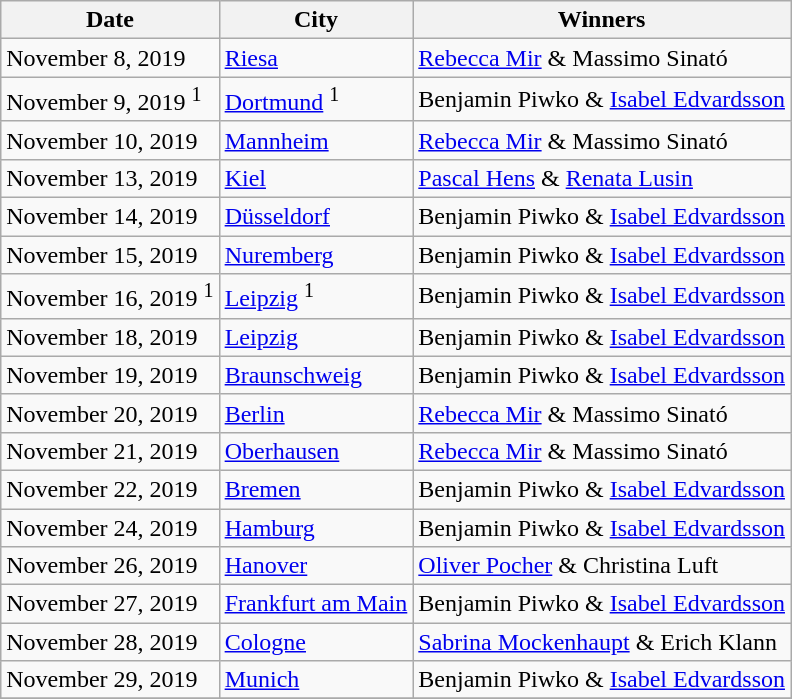<table class="wikitable">
<tr>
<th>Date</th>
<th>City</th>
<th>Winners</th>
</tr>
<tr>
<td>November 8, 2019</td>
<td><a href='#'>Riesa</a></td>
<td><a href='#'>Rebecca Mir</a> & Massimo Sinató</td>
</tr>
<tr>
<td>November 9, 2019 <sup>1</sup></td>
<td><a href='#'>Dortmund</a> <sup>1</sup></td>
<td>Benjamin Piwko & <a href='#'>Isabel Edvardsson</a></td>
</tr>
<tr>
<td>November 10, 2019</td>
<td><a href='#'>Mannheim</a></td>
<td><a href='#'>Rebecca Mir</a> & Massimo Sinató</td>
</tr>
<tr>
<td>November 13, 2019</td>
<td><a href='#'>Kiel</a></td>
<td><a href='#'>Pascal Hens</a> & <a href='#'>Renata Lusin</a></td>
</tr>
<tr>
<td>November 14, 2019</td>
<td><a href='#'>Düsseldorf</a></td>
<td>Benjamin Piwko & <a href='#'>Isabel Edvardsson</a></td>
</tr>
<tr>
<td>November 15, 2019</td>
<td><a href='#'>Nuremberg</a></td>
<td>Benjamin Piwko & <a href='#'>Isabel Edvardsson</a></td>
</tr>
<tr>
<td>November 16, 2019 <sup>1</sup></td>
<td><a href='#'>Leipzig</a> <sup>1</sup></td>
<td>Benjamin Piwko & <a href='#'>Isabel Edvardsson</a></td>
</tr>
<tr>
<td>November 18, 2019</td>
<td><a href='#'>Leipzig</a></td>
<td>Benjamin Piwko & <a href='#'>Isabel Edvardsson</a></td>
</tr>
<tr>
<td>November 19, 2019</td>
<td><a href='#'>Braunschweig</a></td>
<td>Benjamin Piwko & <a href='#'>Isabel Edvardsson</a></td>
</tr>
<tr>
<td>November 20, 2019</td>
<td><a href='#'>Berlin</a></td>
<td><a href='#'>Rebecca Mir</a> & Massimo Sinató</td>
</tr>
<tr>
<td>November 21, 2019</td>
<td><a href='#'>Oberhausen</a></td>
<td><a href='#'>Rebecca Mir</a> & Massimo Sinató</td>
</tr>
<tr>
<td>November 22, 2019</td>
<td><a href='#'>Bremen</a></td>
<td>Benjamin Piwko & <a href='#'>Isabel Edvardsson</a></td>
</tr>
<tr>
<td>November 24, 2019</td>
<td><a href='#'>Hamburg</a></td>
<td>Benjamin Piwko & <a href='#'>Isabel Edvardsson</a></td>
</tr>
<tr>
<td>November 26, 2019</td>
<td><a href='#'>Hanover</a></td>
<td><a href='#'>Oliver Pocher</a> & Christina Luft</td>
</tr>
<tr>
<td>November 27, 2019</td>
<td><a href='#'>Frankfurt am Main</a></td>
<td>Benjamin Piwko & <a href='#'>Isabel Edvardsson</a></td>
</tr>
<tr>
<td>November 28, 2019</td>
<td><a href='#'>Cologne</a></td>
<td><a href='#'>Sabrina Mockenhaupt</a> & Erich Klann</td>
</tr>
<tr>
<td>November 29, 2019</td>
<td><a href='#'>Munich</a></td>
<td>Benjamin Piwko & <a href='#'>Isabel Edvardsson</a></td>
</tr>
<tr>
</tr>
</table>
